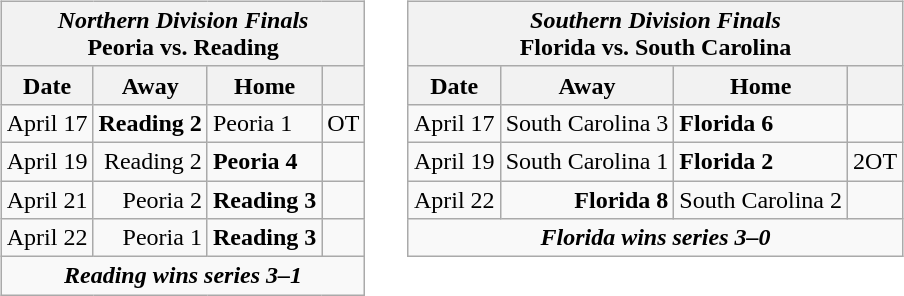<table cellspacing="10">
<tr>
<td valign="top"><br><table class="wikitable">
<tr>
<th bgcolor="#DDDDDD" colspan="4"><em>Northern Division Finals</em> <br> Peoria vs. Reading <br></th>
</tr>
<tr>
<th>Date</th>
<th>Away</th>
<th>Home</th>
<th></th>
</tr>
<tr>
<td>April 17</td>
<td align="right"><strong>Reading 2</strong></td>
<td>Peoria 1</td>
<td align="center">OT</td>
</tr>
<tr>
<td>April 19</td>
<td align="right">Reading 2</td>
<td><strong>Peoria 4</strong></td>
<td></td>
</tr>
<tr>
<td>April 21</td>
<td align="right">Peoria 2</td>
<td><strong>Reading 3</strong></td>
<td></td>
</tr>
<tr>
<td>April 22</td>
<td align="right">Peoria 1</td>
<td><strong>Reading 3</strong></td>
<td></td>
</tr>
<tr align="center">
<td colspan="4"><strong><em>Reading wins series 3–1</em></strong></td>
</tr>
</table>
</td>
<td valign="top"><br><table class="wikitable">
<tr>
<th bgcolor="#DDDDDD" colspan="4"><em>Southern Division Finals</em> <br> Florida vs. South Carolina <br></th>
</tr>
<tr>
<th>Date</th>
<th>Away</th>
<th>Home</th>
<th></th>
</tr>
<tr>
<td>April 17</td>
<td align="right">South Carolina 3</td>
<td><strong>Florida 6</strong></td>
<td></td>
</tr>
<tr>
<td>April 19</td>
<td align="right">South Carolina 1</td>
<td><strong>Florida 2</strong></td>
<td align="center">2OT</td>
</tr>
<tr>
<td>April 22</td>
<td align="right"><strong>Florida 8</strong></td>
<td>South Carolina 2</td>
<td></td>
</tr>
<tr align="center">
<td colspan="4"><strong><em>Florida wins series 3–0</em></strong></td>
</tr>
</table>
</td>
</tr>
</table>
